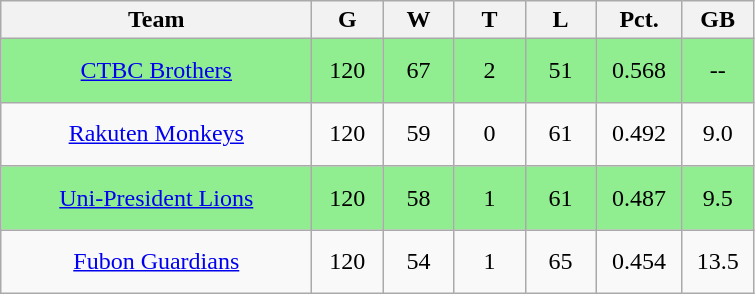<table class="wikitable" style="text-align:center">
<tr>
<th width=200>Team</th>
<th width=40>G</th>
<th width=40>W</th>
<th width=40>T</th>
<th width=40>L</th>
<th width=50>Pct.</th>
<th width=40>GB</th>
</tr>
<tr style="background:lightgreen;">
<td height=35><a href='#'>CTBC Brothers</a></td>
<td>120</td>
<td>67</td>
<td>2</td>
<td>51</td>
<td>0.568</td>
<td>--</td>
</tr>
<tr>
<td height=35><a href='#'>Rakuten Monkeys</a></td>
<td>120</td>
<td>59</td>
<td>0</td>
<td>61</td>
<td>0.492</td>
<td>9.0</td>
</tr>
<tr style="background:lightgreen;">
<td height=35><a href='#'>Uni-President Lions</a></td>
<td>120</td>
<td>58</td>
<td>1</td>
<td>61</td>
<td>0.487</td>
<td>9.5</td>
</tr>
<tr>
<td height=35><a href='#'>Fubon Guardians</a></td>
<td>120</td>
<td>54</td>
<td>1</td>
<td>65</td>
<td>0.454</td>
<td>13.5</td>
</tr>
</table>
